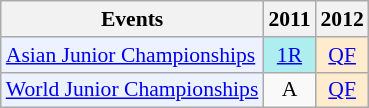<table class="wikitable" style="font-size: 90%; text-align:center">
<tr>
<th>Events</th>
<th>2011</th>
<th>2012</th>
</tr>
<tr>
<td bgcolor="#ECF2FF"; align="left"><a href='#'>Asian Junior Championships</a></td>
<td bgcolor=AFEEEE><a href='#'>1R</a></td>
<td bgcolor=FFEBCD><a href='#'>QF</a></td>
</tr>
<tr>
<td bgcolor="#ECF2FF"; align="left"><a href='#'>World Junior Championships</a></td>
<td>A</td>
<td bgcolor=FFEBCD><a href='#'>QF</a></td>
</tr>
</table>
